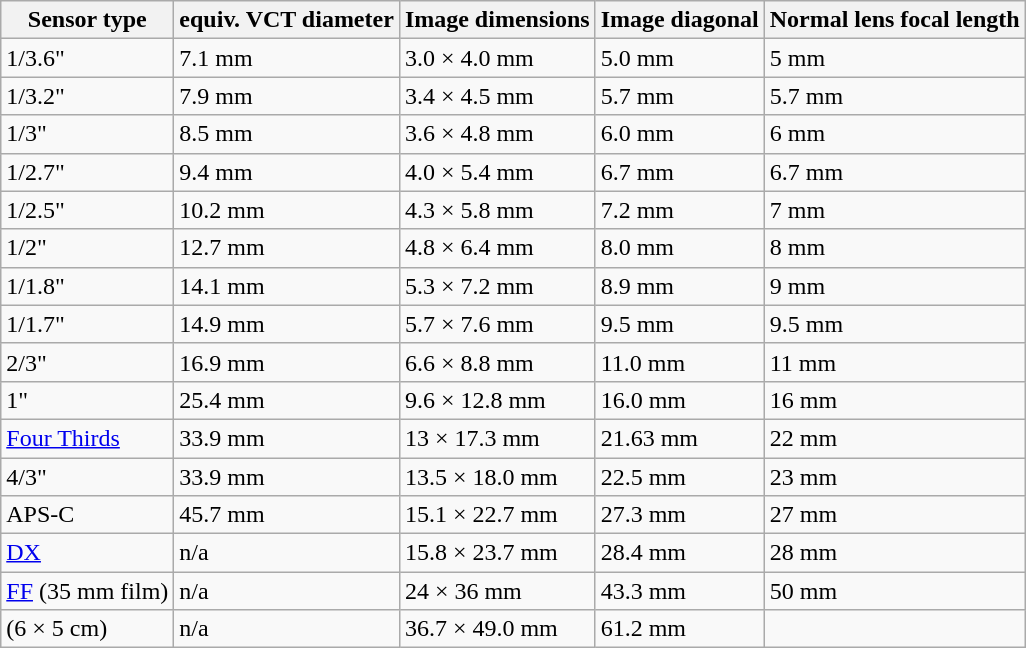<table class="wikitable">
<tr>
<th>Sensor type</th>
<th>equiv. VCT diameter</th>
<th>Image dimensions</th>
<th>Image diagonal</th>
<th>Normal lens focal length</th>
</tr>
<tr>
<td>1/3.6"</td>
<td>7.1 mm</td>
<td>3.0 × 4.0 mm</td>
<td>5.0 mm</td>
<td>5 mm</td>
</tr>
<tr>
<td>1/3.2"</td>
<td>7.9 mm</td>
<td>3.4 × 4.5 mm</td>
<td>5.7 mm</td>
<td>5.7 mm</td>
</tr>
<tr>
<td>1/3"</td>
<td>8.5 mm</td>
<td>3.6 × 4.8 mm</td>
<td>6.0 mm</td>
<td>6 mm</td>
</tr>
<tr>
<td>1/2.7"</td>
<td>9.4 mm</td>
<td>4.0 × 5.4 mm</td>
<td>6.7 mm</td>
<td>6.7 mm</td>
</tr>
<tr>
<td>1/2.5"</td>
<td>10.2 mm</td>
<td>4.3 × 5.8 mm</td>
<td>7.2 mm</td>
<td>7 mm</td>
</tr>
<tr>
<td>1/2"</td>
<td>12.7 mm</td>
<td>4.8 × 6.4 mm</td>
<td>8.0 mm</td>
<td>8 mm</td>
</tr>
<tr>
<td>1/1.8"</td>
<td>14.1 mm</td>
<td>5.3 × 7.2 mm</td>
<td>8.9 mm</td>
<td>9 mm</td>
</tr>
<tr>
<td>1/1.7"</td>
<td>14.9 mm</td>
<td>5.7 × 7.6 mm</td>
<td>9.5 mm</td>
<td>9.5 mm</td>
</tr>
<tr>
<td>2/3"</td>
<td>16.9 mm</td>
<td>6.6 × 8.8 mm</td>
<td>11.0 mm</td>
<td>11 mm</td>
</tr>
<tr>
<td>1"</td>
<td>25.4 mm</td>
<td>9.6 × 12.8 mm</td>
<td>16.0 mm</td>
<td>16 mm</td>
</tr>
<tr>
<td><a href='#'>Four Thirds</a></td>
<td>33.9 mm</td>
<td>13 × 17.3 mm</td>
<td>21.63 mm</td>
<td>22 mm</td>
</tr>
<tr>
<td>4/3"</td>
<td>33.9 mm</td>
<td>13.5 × 18.0 mm</td>
<td>22.5 mm</td>
<td>23 mm</td>
</tr>
<tr>
<td>APS-C</td>
<td>45.7 mm</td>
<td>15.1 × 22.7 mm</td>
<td>27.3 mm</td>
<td>27 mm</td>
</tr>
<tr>
<td><a href='#'>DX</a></td>
<td>n/a</td>
<td>15.8 × 23.7 mm</td>
<td>28.4 mm</td>
<td>28 mm</td>
</tr>
<tr>
<td><a href='#'>FF</a> (35 mm film)</td>
<td>n/a</td>
<td>24 × 36 mm</td>
<td>43.3 mm</td>
<td>50 mm</td>
</tr>
<tr>
<td>(6 × 5 cm)</td>
<td>n/a</td>
<td>36.7 × 49.0 mm</td>
<td>61.2 mm</td>
<td></td>
</tr>
</table>
